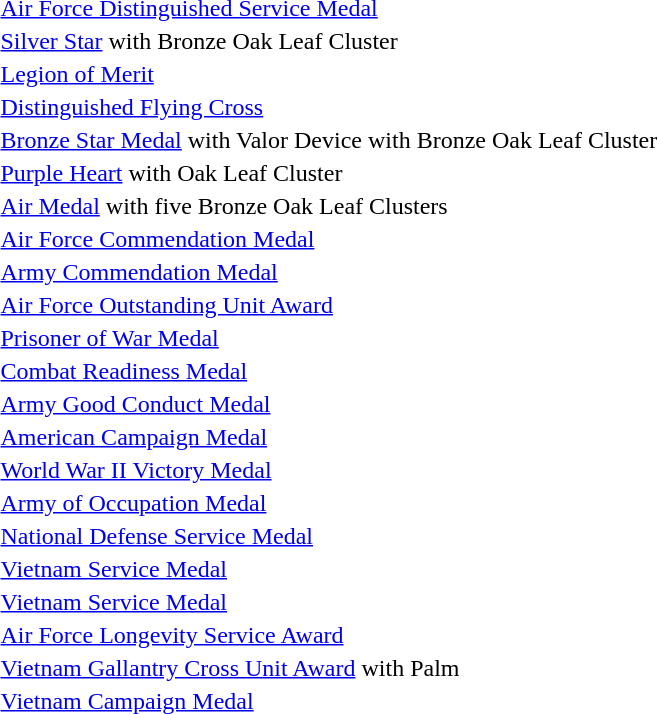<table>
<tr>
<td></td>
<td><a href='#'>Air Force Distinguished Service Medal</a></td>
</tr>
<tr>
<td></td>
<td><a href='#'>Silver Star</a> with Bronze Oak Leaf Cluster</td>
</tr>
<tr>
<td></td>
<td><a href='#'>Legion of Merit</a></td>
</tr>
<tr>
<td></td>
<td><a href='#'>Distinguished Flying Cross</a></td>
</tr>
<tr>
<td></td>
<td><a href='#'>Bronze Star Medal</a> with Valor Device with Bronze Oak Leaf Cluster</td>
</tr>
<tr>
<td></td>
<td><a href='#'>Purple Heart</a> with Oak Leaf Cluster</td>
</tr>
<tr>
<td></td>
<td><a href='#'>Air Medal</a> with five Bronze Oak Leaf Clusters</td>
</tr>
<tr>
<td></td>
<td><a href='#'>Air Force Commendation Medal</a></td>
</tr>
<tr>
<td></td>
<td><a href='#'>Army Commendation Medal</a></td>
</tr>
<tr>
<td></td>
<td><a href='#'>Air Force Outstanding Unit Award</a></td>
</tr>
<tr>
<td></td>
<td><a href='#'>Prisoner of War Medal</a></td>
</tr>
<tr>
<td></td>
<td><a href='#'>Combat Readiness Medal</a></td>
</tr>
<tr>
<td></td>
<td><a href='#'>Army Good Conduct Medal</a></td>
</tr>
<tr>
<td></td>
<td><a href='#'>American Campaign Medal</a></td>
</tr>
<tr>
<td></td>
<td><a href='#'>World War II Victory Medal</a></td>
</tr>
<tr>
<td></td>
<td><a href='#'>Army of Occupation Medal</a></td>
</tr>
<tr>
<td></td>
<td><a href='#'>National Defense Service Medal</a></td>
</tr>
<tr>
<td></td>
<td><a href='#'>Vietnam Service Medal</a></td>
</tr>
<tr>
<td></td>
<td><a href='#'>Vietnam Service Medal</a></td>
</tr>
<tr>
<td></td>
<td><a href='#'>Air Force Longevity Service Award</a></td>
</tr>
<tr>
<td></td>
<td><a href='#'>Vietnam Gallantry Cross Unit Award</a> with Palm</td>
</tr>
<tr>
<td></td>
<td><a href='#'>Vietnam Campaign Medal</a></td>
</tr>
<tr>
<td></td>
</tr>
</table>
